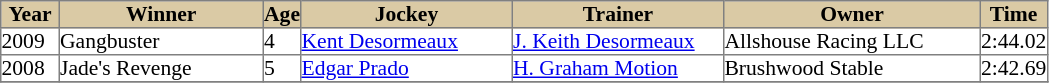<table class = "sortable" | border="1" cellpadding="0" style="border-collapse: collapse; font-size:90%">
<tr bgcolor="#DACAA5" align="center">
<td width="38px"><strong>Year</strong><br></td>
<td width="135px"><strong>Winner</strong><br></td>
<td><strong>Age</strong><br></td>
<td width="140px"><strong>Jockey</strong><br></td>
<td width="140px"><strong>Trainer</strong><br></td>
<td width="170px"><strong>Owner</strong><br></td>
<td><strong>Time</strong><br></td>
</tr>
<tr>
<td>2009</td>
<td>Gangbuster</td>
<td>4</td>
<td><a href='#'>Kent Desormeaux</a></td>
<td><a href='#'>J. Keith Desormeaux</a></td>
<td>Allshouse Racing LLC</td>
<td>2:44.02</td>
</tr>
<tr>
<td>2008</td>
<td>Jade's Revenge</td>
<td>5</td>
<td><a href='#'>Edgar Prado</a></td>
<td><a href='#'>H. Graham Motion</a></td>
<td>Brushwood Stable</td>
<td>2:42.69</td>
</tr>
<tr>
</tr>
</table>
